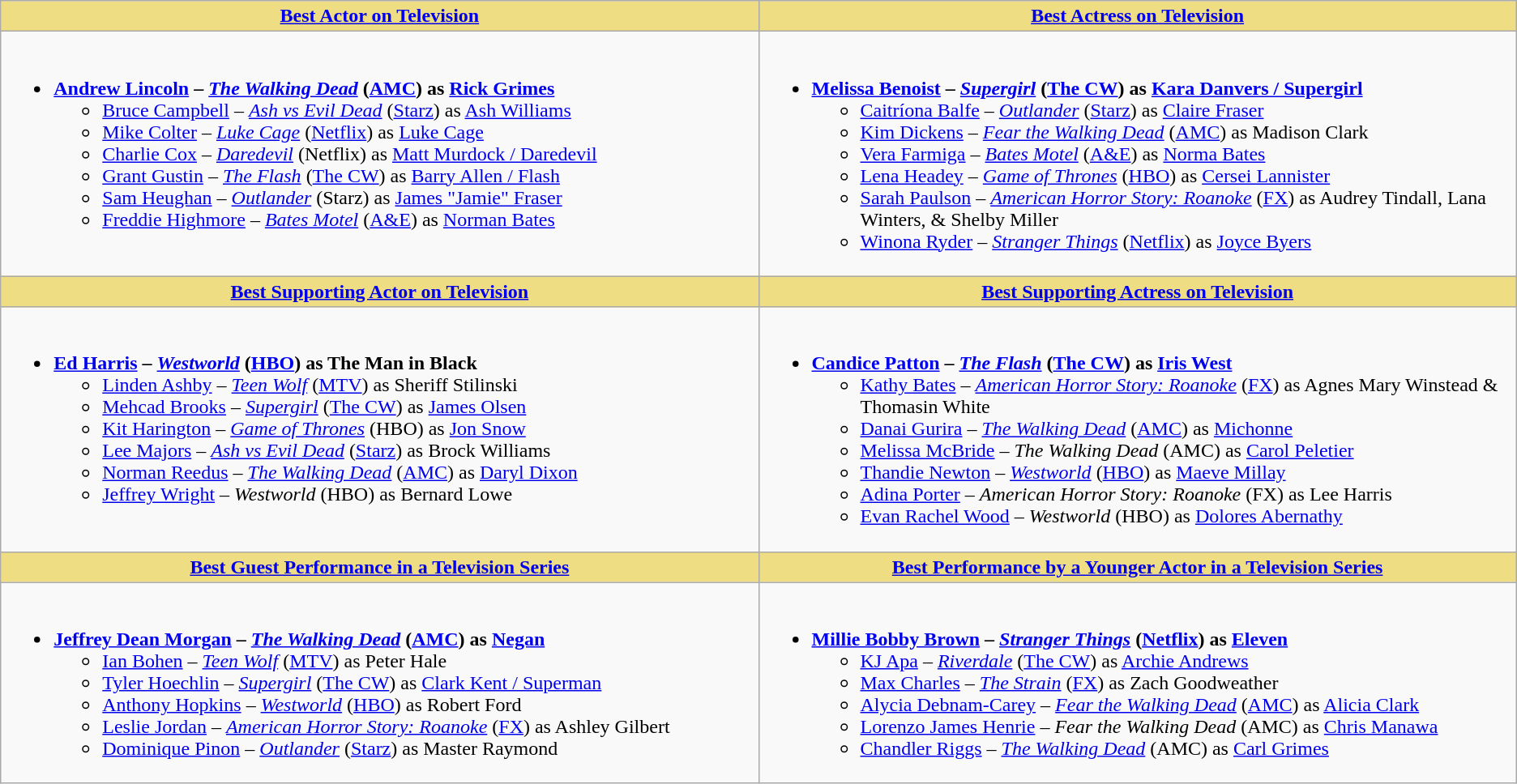<table class=wikitable>
<tr>
<th style="background:#EEDD82; width:50%"><a href='#'>Best Actor on Television</a></th>
<th style="background:#EEDD82; width:50%"><a href='#'>Best Actress on Television</a></th>
</tr>
<tr>
<td valign="top"><br><ul><li><strong><a href='#'>Andrew Lincoln</a> – <em><a href='#'>The Walking Dead</a></em> (<a href='#'>AMC</a>) as <a href='#'>Rick Grimes</a></strong><ul><li><a href='#'>Bruce Campbell</a> – <em><a href='#'>Ash vs Evil Dead</a></em> (<a href='#'>Starz</a>) as <a href='#'>Ash Williams</a></li><li><a href='#'>Mike Colter</a> – <em><a href='#'>Luke Cage</a></em> (<a href='#'>Netflix</a>) as <a href='#'>Luke Cage</a></li><li><a href='#'>Charlie Cox</a> – <em><a href='#'>Daredevil</a></em> (Netflix) as <a href='#'>Matt Murdock / Daredevil</a></li><li><a href='#'>Grant Gustin</a> – <em><a href='#'>The Flash</a></em> (<a href='#'>The CW</a>) as <a href='#'>Barry Allen / Flash</a></li><li><a href='#'>Sam Heughan</a> – <em><a href='#'>Outlander</a></em> (Starz) as <a href='#'>James "Jamie" Fraser</a></li><li><a href='#'>Freddie Highmore</a> – <em><a href='#'>Bates Motel</a></em> (<a href='#'>A&E</a>) as <a href='#'>Norman Bates</a></li></ul></li></ul></td>
<td valign="top"><br><ul><li><strong><a href='#'>Melissa Benoist</a> – <em><a href='#'>Supergirl</a></em> (<a href='#'>The CW</a>) as <a href='#'>Kara Danvers / Supergirl</a></strong><ul><li><a href='#'>Caitríona Balfe</a> – <em><a href='#'>Outlander</a></em> (<a href='#'>Starz</a>) as <a href='#'>Claire Fraser</a></li><li><a href='#'>Kim Dickens</a> – <em><a href='#'>Fear the Walking Dead</a></em> (<a href='#'>AMC</a>) as Madison Clark</li><li><a href='#'>Vera Farmiga</a> – <em><a href='#'>Bates Motel</a></em> (<a href='#'>A&E</a>) as <a href='#'>Norma Bates</a></li><li><a href='#'>Lena Headey</a> – <em><a href='#'>Game of Thrones</a></em> (<a href='#'>HBO</a>) as <a href='#'>Cersei Lannister</a></li><li><a href='#'>Sarah Paulson</a> – <em><a href='#'>American Horror Story: Roanoke</a></em> (<a href='#'>FX</a>) as Audrey Tindall, Lana Winters, & Shelby Miller</li><li><a href='#'>Winona Ryder</a> – <em><a href='#'>Stranger Things</a></em> (<a href='#'>Netflix</a>) as <a href='#'>Joyce Byers</a></li></ul></li></ul></td>
</tr>
<tr>
<th style="background:#EEDD82; width:50%"><a href='#'>Best Supporting Actor on Television</a></th>
<th style="background:#EEDD82; width:50%"><a href='#'>Best Supporting Actress on Television</a></th>
</tr>
<tr>
<td valign="top"><br><ul><li><strong><a href='#'>Ed Harris</a> – <em><a href='#'>Westworld</a></em> (<a href='#'>HBO</a>) as The Man in Black</strong><ul><li><a href='#'>Linden Ashby</a> – <em><a href='#'>Teen Wolf</a></em> (<a href='#'>MTV</a>) as Sheriff Stilinski</li><li><a href='#'>Mehcad Brooks</a> – <em><a href='#'>Supergirl</a></em> (<a href='#'>The CW</a>) as <a href='#'>James Olsen</a></li><li><a href='#'>Kit Harington</a> – <em><a href='#'>Game of Thrones</a></em> (HBO) as <a href='#'>Jon Snow</a></li><li><a href='#'>Lee Majors</a> – <em><a href='#'>Ash vs Evil Dead</a></em> (<a href='#'>Starz</a>) as Brock Williams</li><li><a href='#'>Norman Reedus</a> – <em><a href='#'>The Walking Dead</a></em> (<a href='#'>AMC</a>) as <a href='#'>Daryl Dixon</a></li><li><a href='#'>Jeffrey Wright</a> – <em>Westworld</em> (HBO) as Bernard Lowe</li></ul></li></ul></td>
<td valign="top"><br><ul><li><strong><a href='#'>Candice Patton</a> – <em><a href='#'>The Flash</a></em> (<a href='#'>The CW</a>) as <a href='#'>Iris West</a></strong><ul><li><a href='#'>Kathy Bates</a> – <em><a href='#'>American Horror Story: Roanoke</a></em> (<a href='#'>FX</a>) as Agnes Mary Winstead & Thomasin White</li><li><a href='#'>Danai Gurira</a> – <em><a href='#'>The Walking Dead</a></em> (<a href='#'>AMC</a>) as <a href='#'>Michonne</a></li><li><a href='#'>Melissa McBride</a> – <em>The Walking Dead</em> (AMC) as <a href='#'>Carol Peletier</a></li><li><a href='#'>Thandie Newton</a> – <em><a href='#'>Westworld</a></em> (<a href='#'>HBO</a>) as <a href='#'>Maeve Millay</a></li><li><a href='#'>Adina Porter</a> – <em>American Horror Story: Roanoke</em> (FX) as Lee Harris</li><li><a href='#'>Evan Rachel Wood</a> – <em>Westworld</em> (HBO) as <a href='#'>Dolores Abernathy</a></li></ul></li></ul></td>
</tr>
<tr>
<th style="background:#EEDD82; width:50%"><a href='#'>Best Guest Performance in a Television Series</a></th>
<th style="background:#EEDD82; width:50%"><a href='#'>Best Performance by a Younger Actor in a Television Series</a></th>
</tr>
<tr>
<td valign="top"><br><ul><li><strong><a href='#'>Jeffrey Dean Morgan</a> – <em><a href='#'>The Walking Dead</a></em> (<a href='#'>AMC</a>) as <a href='#'>Negan</a></strong><ul><li><a href='#'>Ian Bohen</a> – <em><a href='#'>Teen Wolf</a></em> (<a href='#'>MTV</a>) as Peter Hale</li><li><a href='#'>Tyler Hoechlin</a> – <em><a href='#'>Supergirl</a></em> (<a href='#'>The CW</a>) as <a href='#'>Clark Kent / Superman</a></li><li><a href='#'>Anthony Hopkins</a> – <em><a href='#'>Westworld</a></em> (<a href='#'>HBO</a>) as Robert Ford</li><li><a href='#'>Leslie Jordan</a> – <em><a href='#'>American Horror Story: Roanoke</a></em> (<a href='#'>FX</a>) as Ashley Gilbert</li><li><a href='#'>Dominique Pinon</a> – <em><a href='#'>Outlander</a></em> (<a href='#'>Starz</a>) as Master Raymond</li></ul></li></ul></td>
<td valign="top"><br><ul><li><strong><a href='#'>Millie Bobby Brown</a> – <em><a href='#'>Stranger Things</a></em> (<a href='#'>Netflix</a>) as <a href='#'>Eleven</a></strong><ul><li><a href='#'>KJ Apa</a> – <em><a href='#'>Riverdale</a></em> (<a href='#'>The CW</a>) as <a href='#'>Archie Andrews</a></li><li><a href='#'>Max Charles</a> – <em><a href='#'>The Strain</a></em> (<a href='#'>FX</a>) as Zach Goodweather</li><li><a href='#'>Alycia Debnam-Carey</a> – <em><a href='#'>Fear the Walking Dead</a></em> (<a href='#'>AMC</a>) as <a href='#'>Alicia Clark</a></li><li><a href='#'>Lorenzo James Henrie</a> – <em>Fear the Walking Dead</em> (AMC) as <a href='#'>Chris Manawa</a></li><li><a href='#'>Chandler Riggs</a> – <em><a href='#'>The Walking Dead</a></em> (AMC) as <a href='#'>Carl Grimes</a></li></ul></li></ul></td>
</tr>
</table>
